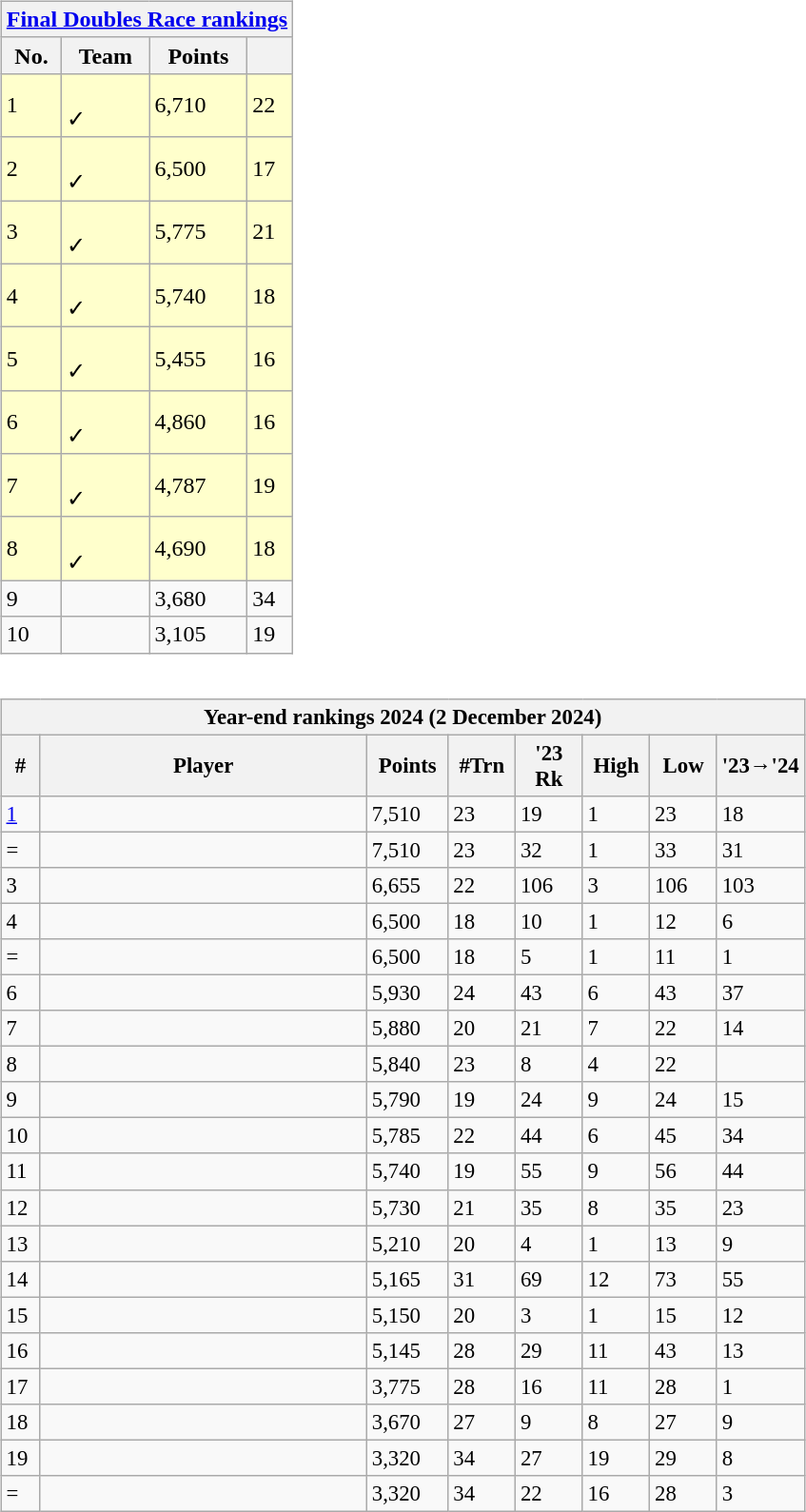<table>
<tr style="vertical-align:top">
<td><br><table class="wikitable nowrap defaultcenter col2left" style="display:inline-table">
<tr>
<th scope="col" colspan=4><a href='#'>Final Doubles Race rankings</a></th>
</tr>
<tr>
<th scope="col">No.</th>
<th scope="col">Team</th>
<th scope="col">Points</th>
<th scope="col"></th>
</tr>
<tr style="background:#ffffcc">
<td>1</td>
<td> <br>  ✓</td>
<td>6,710</td>
<td>22</td>
</tr>
<tr style="background:#ffffcc">
<td>2</td>
<td> <br>  ✓</td>
<td>6,500</td>
<td>17</td>
</tr>
<tr style="background:#ffffcc">
<td>3</td>
<td> <br>  ✓</td>
<td>5,775</td>
<td>21</td>
</tr>
<tr style="background:#ffffcc">
<td>4</td>
<td> <br> ✓</td>
<td>5,740</td>
<td>18</td>
</tr>
<tr style="background:#ffffcc">
<td>5</td>
<td> <br>  ✓</td>
<td>5,455</td>
<td>16</td>
</tr>
<tr style="background:#ffffcc">
<td>6</td>
<td> <br> ✓</td>
<td>4,860</td>
<td>16</td>
</tr>
<tr style="background:#ffffcc">
<td>7</td>
<td> <br>  ✓</td>
<td>4,787</td>
<td>19</td>
</tr>
<tr style="background:#ffffcc">
<td>8</td>
<td> <br>  ✓</td>
<td>4,690</td>
<td>18</td>
</tr>
<tr>
<td>9</td>
<td> <br></td>
<td>3,680</td>
<td>34</td>
</tr>
<tr>
<td>10</td>
<td> <br></td>
<td>3,105</td>
<td>19</td>
</tr>
</table>
<table class="wikitable" style="font-size:95%">
<tr>
<th colspan="8" scope="col">Year-end rankings 2024 (2 December 2024)</th>
</tr>
<tr>
<th width=20>#</th>
<th width=222>Player</th>
<th width=50>Points</th>
<th width=40>#Trn</th>
<th width=40>'23 Rk</th>
<th width=40>High</th>
<th width=40>Low</th>
<th width=50>'23→'24</th>
</tr>
<tr>
<td><a href='#'>1</a></td>
<td></td>
<td>7,510</td>
<td>23</td>
<td>19</td>
<td>1</td>
<td>23</td>
<td> 18</td>
</tr>
<tr>
<td>=</td>
<td></td>
<td>7,510</td>
<td>23</td>
<td>32</td>
<td>1</td>
<td>33</td>
<td> 31</td>
</tr>
<tr>
<td>3</td>
<td></td>
<td>6,655</td>
<td>22</td>
<td>106</td>
<td>3</td>
<td>106</td>
<td> 103</td>
</tr>
<tr>
<td>4</td>
<td></td>
<td>6,500</td>
<td>18</td>
<td>10</td>
<td>1</td>
<td>12</td>
<td> 6</td>
</tr>
<tr>
<td>=</td>
<td></td>
<td>6,500</td>
<td>18</td>
<td>5</td>
<td>1</td>
<td>11</td>
<td> 1</td>
</tr>
<tr>
<td>6</td>
<td></td>
<td>5,930</td>
<td>24</td>
<td>43</td>
<td>6</td>
<td>43</td>
<td> 37</td>
</tr>
<tr>
<td>7</td>
<td></td>
<td>5,880</td>
<td>20</td>
<td>21</td>
<td>7</td>
<td>22</td>
<td> 14</td>
</tr>
<tr>
<td>8</td>
<td></td>
<td>5,840</td>
<td>23</td>
<td>8</td>
<td>4</td>
<td>22</td>
<td></td>
</tr>
<tr>
<td>9</td>
<td></td>
<td>5,790</td>
<td>19</td>
<td>24</td>
<td>9</td>
<td>24</td>
<td> 15</td>
</tr>
<tr>
<td>10</td>
<td></td>
<td>5,785</td>
<td>22</td>
<td>44</td>
<td>6</td>
<td>45</td>
<td> 34</td>
</tr>
<tr>
<td>11</td>
<td></td>
<td>5,740</td>
<td>19</td>
<td>55</td>
<td>9</td>
<td>56</td>
<td> 44</td>
</tr>
<tr>
<td>12</td>
<td></td>
<td>5,730</td>
<td>21</td>
<td>35</td>
<td>8</td>
<td>35</td>
<td> 23</td>
</tr>
<tr>
<td>13</td>
<td></td>
<td>5,210</td>
<td>20</td>
<td>4</td>
<td>1</td>
<td>13</td>
<td> 9</td>
</tr>
<tr>
<td>14</td>
<td></td>
<td>5,165</td>
<td>31</td>
<td>69</td>
<td>12</td>
<td>73</td>
<td> 55</td>
</tr>
<tr>
<td>15</td>
<td></td>
<td>5,150</td>
<td>20</td>
<td>3</td>
<td>1</td>
<td>15</td>
<td> 12</td>
</tr>
<tr>
<td>16</td>
<td></td>
<td>5,145</td>
<td>28</td>
<td>29</td>
<td>11</td>
<td>43</td>
<td> 13</td>
</tr>
<tr>
<td>17</td>
<td></td>
<td>3,775</td>
<td>28</td>
<td>16</td>
<td>11</td>
<td>28</td>
<td> 1</td>
</tr>
<tr>
<td>18</td>
<td></td>
<td>3,670</td>
<td>27</td>
<td>9</td>
<td>8</td>
<td>27</td>
<td> 9</td>
</tr>
<tr>
<td>19</td>
<td></td>
<td>3,320</td>
<td>34</td>
<td>27</td>
<td>19</td>
<td>29</td>
<td> 8</td>
</tr>
<tr>
<td>=</td>
<td></td>
<td>3,320</td>
<td>34</td>
<td>22</td>
<td>16</td>
<td>28</td>
<td> 3</td>
</tr>
</table>
</td>
</tr>
</table>
